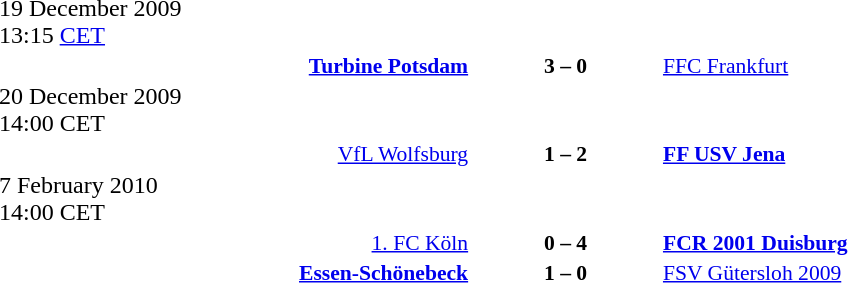<table width=100% cellspacing=1>
<tr>
<th width=25%></th>
<th width=10%></th>
<th width=25%></th>
<th></th>
</tr>
<tr>
<td>19 December 2009<br>13:15 <a href='#'>CET</a></td>
</tr>
<tr style=font-size:90%>
<td align=right><strong><a href='#'>Turbine Potsdam</a></strong></td>
<td align=center><strong> 3 – 0 </strong></td>
<td><a href='#'>FFC Frankfurt</a></td>
</tr>
<tr>
<td>20 December 2009<br>14:00 CET</td>
</tr>
<tr style=font-size:90%>
<td align=right><a href='#'>VfL Wolfsburg</a></td>
<td align=center><strong>1 – 2</strong></td>
<td><strong><a href='#'>FF USV Jena</a></strong></td>
</tr>
<tr>
<td>7 February 2010<br>14:00 CET</td>
</tr>
<tr style=font-size:90%>
<td align=right><a href='#'>1. FC Köln</a></td>
<td align=center><strong>0 – 4</strong></td>
<td><strong><a href='#'>FCR 2001 Duisburg</a></strong></td>
</tr>
<tr style=font-size:90%>
<td align=right><strong><a href='#'>Essen-Schönebeck</a></strong></td>
<td align=center><strong>1 – 0</strong></td>
<td><a href='#'>FSV Gütersloh 2009</a></td>
</tr>
</table>
